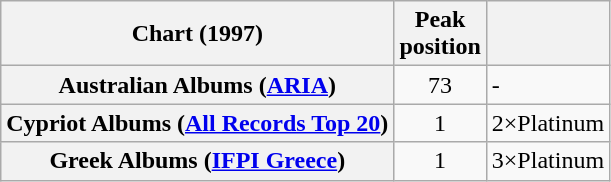<table class="wikitable sortable plainrowheaders">
<tr>
<th scope="col">Chart (1997)</th>
<th scope="col">Peak<br>position</th>
<th></th>
</tr>
<tr>
<th scope="row">Australian Albums (<a href='#'>ARIA</a>)</th>
<td style="text-align:center;">73</td>
<td>-</td>
</tr>
<tr>
<th scope="row">Cypriot Albums (<a href='#'>All Records Top 20</a>)</th>
<td style="text-align:center;">1</td>
<td>2×Platinum</td>
</tr>
<tr>
<th scope="row">Greek Albums (<a href='#'>IFPI Greece</a>)</th>
<td style="text-align:center;">1</td>
<td>3×Platinum</td>
</tr>
</table>
